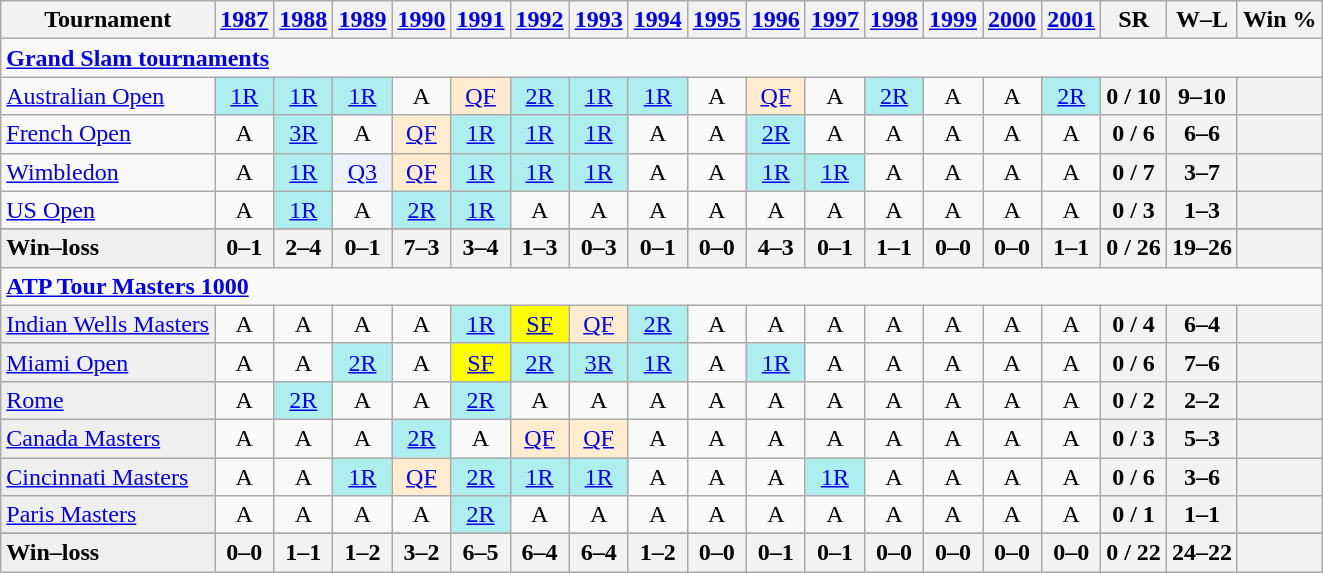<table class=wikitable style=text-align:center>
<tr>
<th>Tournament</th>
<th><a href='#'>1987</a></th>
<th><a href='#'>1988</a></th>
<th><a href='#'>1989</a></th>
<th><a href='#'>1990</a></th>
<th><a href='#'>1991</a></th>
<th><a href='#'>1992</a></th>
<th><a href='#'>1993</a></th>
<th><a href='#'>1994</a></th>
<th><a href='#'>1995</a></th>
<th><a href='#'>1996</a></th>
<th><a href='#'>1997</a></th>
<th><a href='#'>1998</a></th>
<th><a href='#'>1999</a></th>
<th><a href='#'>2000</a></th>
<th><a href='#'>2001</a></th>
<th>SR</th>
<th>W–L</th>
<th>Win %</th>
</tr>
<tr>
<td colspan=25 style=text-align:left><a href='#'><strong>Grand Slam tournaments</strong></a></td>
</tr>
<tr>
<td align=left><a href='#'>Australian Open</a></td>
<td style=background:#afeeee><a href='#'>1R</a></td>
<td style=background:#afeeee><a href='#'>1R</a></td>
<td style=background:#afeeee><a href='#'>1R</a></td>
<td>A</td>
<td style=background:#ffebcd><a href='#'>QF</a></td>
<td style=background:#afeeee><a href='#'>2R</a></td>
<td style=background:#afeeee><a href='#'>1R</a></td>
<td style=background:#afeeee><a href='#'>1R</a></td>
<td>A</td>
<td style=background:#ffebcd><a href='#'>QF</a></td>
<td>A</td>
<td style=background:#afeeee><a href='#'>2R</a></td>
<td>A</td>
<td>A</td>
<td style=background:#afeeee><a href='#'>2R</a></td>
<th>0 / 10</th>
<th>9–10</th>
<th></th>
</tr>
<tr>
<td align=left><a href='#'>French Open</a></td>
<td>A</td>
<td style=background:#afeeee><a href='#'>3R</a></td>
<td>A</td>
<td style=background:#ffebcd><a href='#'>QF</a></td>
<td style=background:#afeeee><a href='#'>1R</a></td>
<td style=background:#afeeee><a href='#'>1R</a></td>
<td style=background:#afeeee><a href='#'>1R</a></td>
<td>A</td>
<td>A</td>
<td style=background:#afeeee><a href='#'>2R</a></td>
<td>A</td>
<td>A</td>
<td>A</td>
<td>A</td>
<td>A</td>
<th>0 / 6</th>
<th>6–6</th>
<th></th>
</tr>
<tr>
<td align=left><a href='#'>Wimbledon</a></td>
<td>A</td>
<td style=background:#afeeee><a href='#'>1R</a></td>
<td style=background:#ecf2ff><a href='#'>Q3</a></td>
<td style=background:#ffebcd><a href='#'>QF</a></td>
<td style=background:#afeeee><a href='#'>1R</a></td>
<td style=background:#afeeee><a href='#'>1R</a></td>
<td style=background:#afeeee><a href='#'>1R</a></td>
<td>A</td>
<td>A</td>
<td style=background:#afeeee><a href='#'>1R</a></td>
<td style=background:#afeeee><a href='#'>1R</a></td>
<td>A</td>
<td>A</td>
<td>A</td>
<td>A</td>
<th>0 / 7</th>
<th>3–7</th>
<th></th>
</tr>
<tr>
<td align=left><a href='#'>US Open</a></td>
<td>A</td>
<td style=background:#afeeee><a href='#'>1R</a></td>
<td>A</td>
<td style=background:#afeeee><a href='#'>2R</a></td>
<td style=background:#afeeee><a href='#'>1R</a></td>
<td>A</td>
<td>A</td>
<td>A</td>
<td>A</td>
<td>A</td>
<td>A</td>
<td>A</td>
<td>A</td>
<td>A</td>
<td>A</td>
<th>0 / 3</th>
<th>1–3</th>
<th></th>
</tr>
<tr>
</tr>
<tr style=font-weight:bold;background:#efefef>
<td style=text-align:left>Win–loss</td>
<th>0–1</th>
<th>2–4</th>
<th>0–1</th>
<th>7–3</th>
<th>3–4</th>
<th>1–3</th>
<th>0–3</th>
<th>0–1</th>
<th>0–0</th>
<th>4–3</th>
<th>0–1</th>
<th>1–1</th>
<th>0–0</th>
<th>0–0</th>
<th>1–1</th>
<th>0 / 26</th>
<th>19–26</th>
<th></th>
</tr>
<tr>
<td colspan=25 style=text-align:left><strong><a href='#'>ATP Tour Masters 1000</a></strong></td>
</tr>
<tr>
<td bgcolor=efefef align=left><a href='#'>Indian Wells Masters</a></td>
<td>A</td>
<td>A</td>
<td>A</td>
<td>A</td>
<td bgcolor=afeeee><a href='#'>1R</a></td>
<td bgcolor=yellow><a href='#'>SF</a></td>
<td bgcolor=ffebcd><a href='#'>QF</a></td>
<td bgcolor=afeeee><a href='#'>2R</a></td>
<td>A</td>
<td>A</td>
<td>A</td>
<td>A</td>
<td>A</td>
<td>A</td>
<td>A</td>
<th>0 / 4</th>
<th>6–4</th>
<th></th>
</tr>
<tr>
<td bgcolor=efefef align=left><a href='#'>Miami Open</a></td>
<td>A</td>
<td>A</td>
<td bgcolor=afeeee><a href='#'>2R</a></td>
<td>A</td>
<td bgcolor=yellow><a href='#'>SF</a></td>
<td bgcolor=afeeee><a href='#'>2R</a></td>
<td bgcolor=afeeee><a href='#'>3R</a></td>
<td bgcolor=afeeee><a href='#'>1R</a></td>
<td>A</td>
<td bgcolor=afeeee><a href='#'>1R</a></td>
<td>A</td>
<td>A</td>
<td>A</td>
<td>A</td>
<td>A</td>
<th>0 / 6</th>
<th>7–6</th>
<th></th>
</tr>
<tr>
<td bgcolor=efefef align=left><a href='#'>Rome</a></td>
<td>A</td>
<td bgcolor=afeeee><a href='#'>2R</a></td>
<td>A</td>
<td>A</td>
<td bgcolor=afeeee><a href='#'>2R</a></td>
<td>A</td>
<td>A</td>
<td>A</td>
<td>A</td>
<td>A</td>
<td>A</td>
<td>A</td>
<td>A</td>
<td>A</td>
<td>A</td>
<th>0 / 2</th>
<th>2–2</th>
<th></th>
</tr>
<tr>
<td bgcolor=efefef align=left><a href='#'>Canada Masters</a></td>
<td>A</td>
<td>A</td>
<td>A</td>
<td bgcolor=afeeee><a href='#'>2R</a></td>
<td>A</td>
<td bgcolor=ffebcd><a href='#'>QF</a></td>
<td bgcolor=ffebcd><a href='#'>QF</a></td>
<td>A</td>
<td>A</td>
<td>A</td>
<td>A</td>
<td>A</td>
<td>A</td>
<td>A</td>
<td>A</td>
<th>0 / 3</th>
<th>5–3</th>
<th></th>
</tr>
<tr>
<td bgcolor=efefef align=left><a href='#'>Cincinnati Masters</a></td>
<td>A</td>
<td>A</td>
<td bgcolor=afeeee><a href='#'>1R</a></td>
<td bgcolor=ffebcd><a href='#'>QF</a></td>
<td bgcolor=afeeee><a href='#'>2R</a></td>
<td bgcolor=afeeee><a href='#'>1R</a></td>
<td bgcolor=afeeee><a href='#'>1R</a></td>
<td>A</td>
<td>A</td>
<td>A</td>
<td bgcolor=afeeee><a href='#'>1R</a></td>
<td>A</td>
<td>A</td>
<td>A</td>
<td>A</td>
<th>0 / 6</th>
<th>3–6</th>
<th></th>
</tr>
<tr>
<td bgcolor=efefef align=left><a href='#'>Paris Masters</a></td>
<td>A</td>
<td>A</td>
<td>A</td>
<td>A</td>
<td bgcolor=afeeee><a href='#'>2R</a></td>
<td>A</td>
<td>A</td>
<td>A</td>
<td>A</td>
<td>A</td>
<td>A</td>
<td>A</td>
<td>A</td>
<td>A</td>
<td>A</td>
<th>0 / 1</th>
<th>1–1</th>
<th></th>
</tr>
<tr>
</tr>
<tr style=font-weight:bold;background:#efefef>
<td style=text-align:left>Win–loss</td>
<th>0–0</th>
<th>1–1</th>
<th>1–2</th>
<th>3–2</th>
<th>6–5</th>
<th>6–4</th>
<th>6–4</th>
<th>1–2</th>
<th>0–0</th>
<th>0–1</th>
<th>0–1</th>
<th>0–0</th>
<th>0–0</th>
<th>0–0</th>
<th>0–0</th>
<th>0 / 22</th>
<th>24–22</th>
<th></th>
</tr>
</table>
